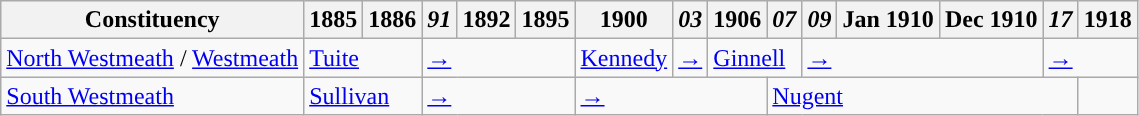<table class="wikitable">
<tr>
<th>Constituency</th>
<th>1885</th>
<th>1886</th>
<th><em>91</em></th>
<th>1892</th>
<th>1895</th>
<th>1900</th>
<th><em>03</em></th>
<th>1906</th>
<th><em>07</em></th>
<th><em>09</em></th>
<th>Jan 1910</th>
<th>Dec 1910</th>
<th><em>17</em></th>
<th>1918</th>
</tr>
<tr>
<td><a href='#'>North Westmeath</a> / <a href='#'>Westmeath</a></td>
<td colspan="2"><a href='#'>Tuite</a></td>
<td colspan="3"><a href='#'>→</a></td>
<td><a href='#'>Kennedy</a></td>
<td><a href='#'>→</a></td>
<td colspan="2"><a href='#'>Ginnell</a></td>
<td colspan="3"><a href='#'>→</a></td>
<td colspan="2"><a href='#'>→</a></td>
</tr>
<tr>
<td><a href='#'>South Westmeath</a></td>
<td colspan="2"><a href='#'>Sullivan</a></td>
<td colspan="3"><a href='#'>→</a></td>
<td colspan="3"><a href='#'>→</a></td>
<td colspan="5"><a href='#'>Nugent</a></td>
<td></td>
</tr>
</table>
